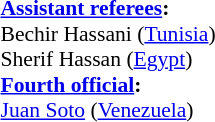<table width=50% style="font-size: 90%">
<tr>
<td><br><br><strong><a href='#'>Assistant referees</a>:</strong>
<br>Bechir Hassani (<a href='#'>Tunisia</a>)
<br>Sherif Hassan (<a href='#'>Egypt</a>)
<br><strong><a href='#'>Fourth official</a>:</strong>
<br><a href='#'>Juan Soto</a> (<a href='#'>Venezuela</a>)</td>
</tr>
</table>
